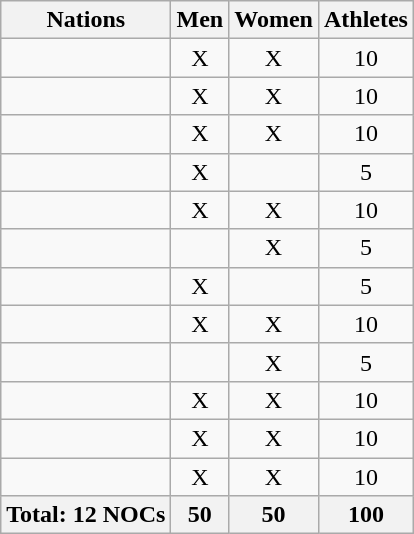<table class="wikitable sortable" style="text-align:center;">
<tr>
<th>Nations</th>
<th>Men</th>
<th>Women</th>
<th>Athletes</th>
</tr>
<tr>
<td align="left"></td>
<td>X</td>
<td>X</td>
<td>10</td>
</tr>
<tr>
<td align="left"></td>
<td>X</td>
<td>X</td>
<td>10</td>
</tr>
<tr>
<td align="left"></td>
<td>X</td>
<td>X</td>
<td>10</td>
</tr>
<tr>
<td align="left"></td>
<td>X</td>
<td></td>
<td>5</td>
</tr>
<tr>
<td align="left"></td>
<td>X</td>
<td>X</td>
<td>10</td>
</tr>
<tr>
<td align="left"></td>
<td></td>
<td>X</td>
<td>5</td>
</tr>
<tr>
<td align="left"></td>
<td>X</td>
<td></td>
<td>5</td>
</tr>
<tr>
<td align="left"></td>
<td>X</td>
<td>X</td>
<td>10</td>
</tr>
<tr>
<td align="left"></td>
<td></td>
<td>X</td>
<td>5</td>
</tr>
<tr>
<td align="left"></td>
<td>X</td>
<td>X</td>
<td>10</td>
</tr>
<tr>
<td align="left"></td>
<td>X</td>
<td>X</td>
<td>10</td>
</tr>
<tr>
<td align="left"></td>
<td>X</td>
<td>X</td>
<td>10</td>
</tr>
<tr>
<th>Total: 12 NOCs</th>
<th>50</th>
<th>50</th>
<th>100</th>
</tr>
</table>
